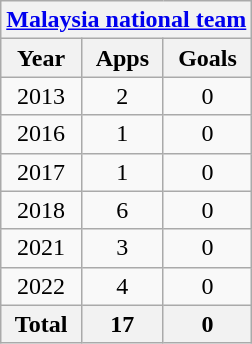<table class="wikitable" style="text-align:center">
<tr>
<th colspan=6><a href='#'>Malaysia national team</a></th>
</tr>
<tr>
<th>Year</th>
<th>Apps</th>
<th>Goals</th>
</tr>
<tr>
<td>2013</td>
<td>2</td>
<td>0</td>
</tr>
<tr>
<td>2016</td>
<td>1</td>
<td>0</td>
</tr>
<tr>
<td>2017</td>
<td>1</td>
<td>0</td>
</tr>
<tr>
<td>2018</td>
<td>6</td>
<td>0</td>
</tr>
<tr>
<td>2021</td>
<td>3</td>
<td>0</td>
</tr>
<tr>
<td>2022</td>
<td>4</td>
<td>0</td>
</tr>
<tr>
<th>Total</th>
<th>17</th>
<th>0</th>
</tr>
</table>
